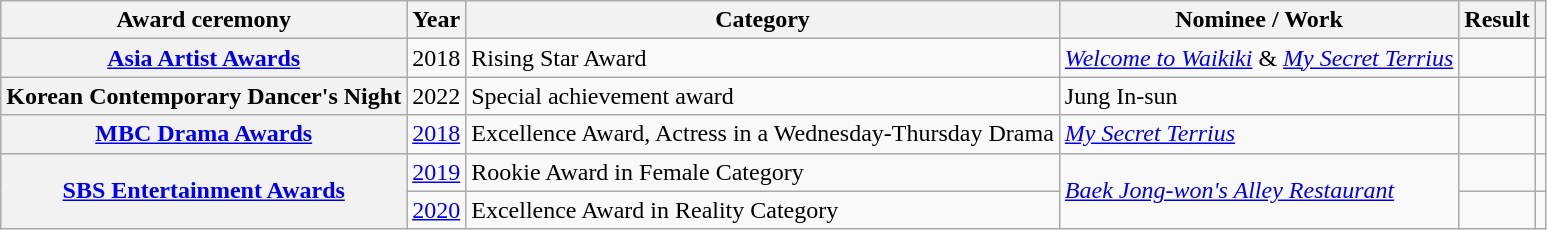<table class="wikitable plainrowheaders sortable">
<tr>
<th scope="col">Award ceremony</th>
<th scope="col">Year</th>
<th scope="col">Category</th>
<th scope="col">Nominee / Work</th>
<th scope="col">Result</th>
<th scope="col" class="unsortable"></th>
</tr>
<tr>
<th scope="row"><a href='#'>Asia Artist Awards</a></th>
<td>2018</td>
<td>Rising Star Award</td>
<td><em><a href='#'>Welcome to Waikiki</a></em> & <em><a href='#'>My Secret Terrius</a></em></td>
<td></td>
<td></td>
</tr>
<tr>
<th scope="row">Korean Contemporary Dancer's Night</th>
<td>2022</td>
<td>Special achievement award</td>
<td>Jung In-sun</td>
<td></td>
<td></td>
</tr>
<tr>
<th scope="row"><a href='#'>MBC Drama Awards</a></th>
<td><a href='#'>2018</a></td>
<td>Excellence Award, Actress in a Wednesday-Thursday Drama</td>
<td><em><a href='#'>My Secret Terrius</a></em></td>
<td></td>
<td></td>
</tr>
<tr>
<th scope="row" rowspan="2"><a href='#'>SBS Entertainment Awards</a></th>
<td><a href='#'>2019</a></td>
<td>Rookie Award in Female Category</td>
<td rowspan="2"><em><a href='#'>Baek Jong-won's Alley Restaurant</a></em></td>
<td></td>
<td></td>
</tr>
<tr>
<td><a href='#'>2020</a></td>
<td>Excellence Award in Reality Category</td>
<td></td>
<td></td>
</tr>
</table>
